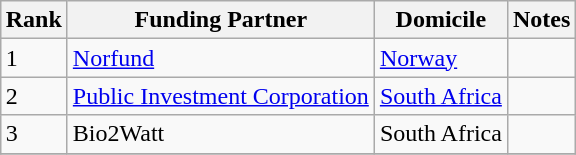<table class="wikitable sortable" style="margin: 0.5em auto">
<tr>
<th>Rank</th>
<th>Funding Partner</th>
<th>Domicile</th>
<th>Notes</th>
</tr>
<tr>
<td>1</td>
<td><a href='#'>Norfund</a></td>
<td><a href='#'>Norway</a></td>
<td></td>
</tr>
<tr>
<td>2</td>
<td><a href='#'>Public Investment Corporation</a></td>
<td><a href='#'>South Africa</a></td>
<td></td>
</tr>
<tr>
<td>3</td>
<td>Bio2Watt</td>
<td>South Africa</td>
<td></td>
</tr>
<tr>
</tr>
</table>
